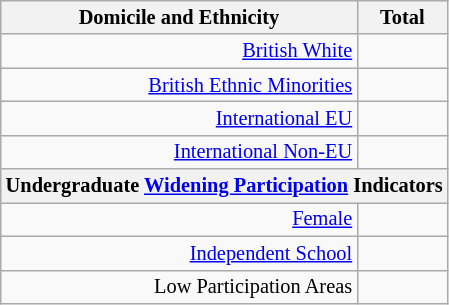<table class="wikitable floatright sortable collapsible mw-collapsible"; style="font-size:85%; text-align:right;">
<tr>
<th>Domicile and Ethnicity</th>
<th colspan="2" data-sort-type=number>Total</th>
</tr>
<tr>
<td><a href='#'>British White</a></td>
<td align=right></td>
</tr>
<tr>
<td><a href='#'>British Ethnic Minorities</a></td>
<td align=right></td>
</tr>
<tr>
<td><a href='#'>International EU</a></td>
<td align=right></td>
</tr>
<tr>
<td><a href='#'>International Non-EU</a></td>
<td align=right></td>
</tr>
<tr>
<th colspan="4" data-sort-type=number>Undergraduate <a href='#'>Widening Participation</a> Indicators</th>
</tr>
<tr>
<td><a href='#'>Female</a></td>
<td align=right></td>
</tr>
<tr>
<td><a href='#'>Independent School</a></td>
<td align=right></td>
</tr>
<tr>
<td>Low Participation Areas</td>
<td align=right></td>
</tr>
</table>
